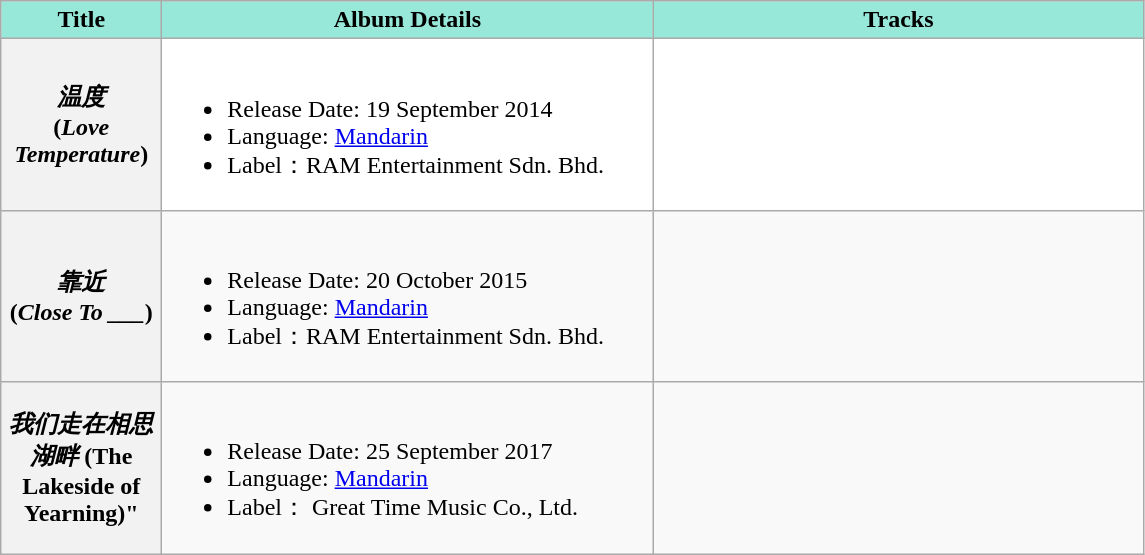<table class="wikitable">
<tr>
<th style="background:#98e8da; color:black" align="left" width="100px">Title</th>
<th style="background:#98e8da; color:black" align="left" width="320px">Album Details</th>
<th style="background:#98e8da; color:black" align="left" width="320px">Tracks</th>
</tr>
<tr bgcolor="#FFFFFF">
<th align="center"><em>温度</em><br>(<em>Love Temperature</em>)</th>
<td align="left"><br><ul><li>Release Date: 19 September 2014</li><li>Language: <a href='#'>Mandarin</a></li><li>Label：RAM Entertainment Sdn. Bhd.</li></ul></td>
<td align="left" style="font-size: 95%;"><br></td>
</tr>
<tr>
<th align="center"><em>靠近</em><br>(<em>Close To ___</em>)</th>
<td align="left"><br><ul><li>Release Date: 20 October 2015</li><li>Language: <a href='#'>Mandarin</a></li><li>Label：RAM Entertainment Sdn. Bhd.</li></ul></td>
<td align="left" style="font-size: 95%;"><br></td>
</tr>
<tr>
<th><em>我们走在相思湖畔</em> (The Lakeside of Yearning)"</th>
<td><br><ul><li>Release Date: 25 September 2017</li><li>Language: <a href='#'>Mandarin</a></li><li>Label： Great Time Music Co., Ltd.</li></ul></td>
<td></td>
</tr>
</table>
